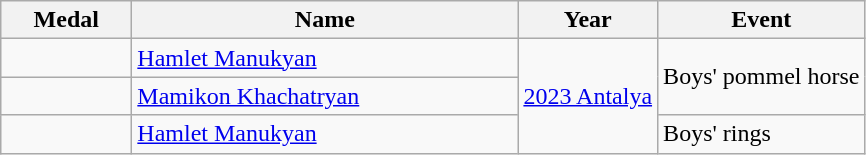<table class="wikitable sortable">
<tr>
<th style="width:5em;">Medal</th>
<th width=250>Name</th>
<th>Year</th>
<th>Event</th>
</tr>
<tr>
<td></td>
<td><a href='#'>Hamlet Manukyan</a></td>
<td rowspan="3"> <a href='#'>2023 Antalya</a></td>
<td rowspan="2">Boys' pommel horse</td>
</tr>
<tr>
<td></td>
<td><a href='#'>Mamikon Khachatryan</a></td>
</tr>
<tr>
<td></td>
<td><a href='#'>Hamlet Manukyan</a></td>
<td>Boys' rings</td>
</tr>
</table>
